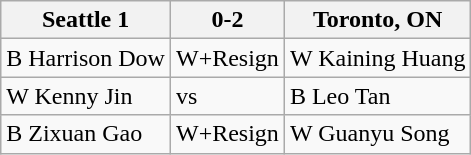<table class="wikitable">
<tr>
<th>Seattle 1</th>
<th>0-2</th>
<th>Toronto, ON</th>
</tr>
<tr>
<td>B Harrison Dow</td>
<td>W+Resign</td>
<td>W Kaining Huang</td>
</tr>
<tr>
<td>W Kenny Jin</td>
<td>vs</td>
<td>B Leo Tan</td>
</tr>
<tr>
<td>B Zixuan Gao</td>
<td>W+Resign</td>
<td>W Guanyu Song</td>
</tr>
</table>
